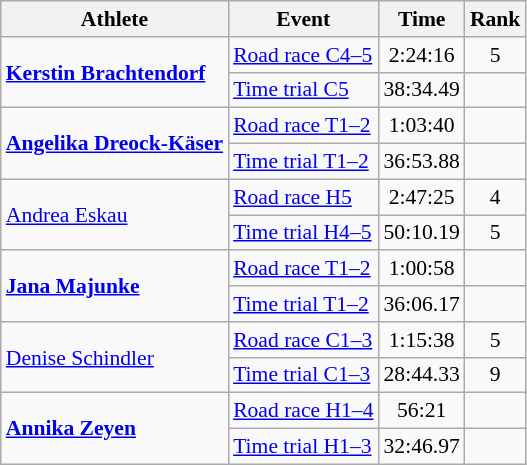<table class=wikitable style="font-size:90%">
<tr>
<th>Athlete</th>
<th>Event</th>
<th>Time</th>
<th>Rank</th>
</tr>
<tr align=center>
<td align=left rowspan=2><strong><a href='#'>Kerstin Brachtendorf</a></strong></td>
<td align=left><a href='#'>Road race C4–5</a></td>
<td>2:24:16</td>
<td>5</td>
</tr>
<tr align=center>
<td align=left><a href='#'>Time trial C5</a></td>
<td>38:34.49</td>
<td></td>
</tr>
<tr align=center>
<td align=left rowspan=2><strong><a href='#'>Angelika Dreock-Käser</a></strong></td>
<td align=left><a href='#'>Road race T1–2</a></td>
<td>1:03:40</td>
<td></td>
</tr>
<tr align=center>
<td align=left><a href='#'>Time trial T1–2</a></td>
<td>36:53.88</td>
<td></td>
</tr>
<tr align=center>
<td align=left rowspan=2><a href='#'>Andrea Eskau</a></td>
<td align=left><a href='#'>Road race H5</a></td>
<td>2:47:25</td>
<td>4</td>
</tr>
<tr align=center>
<td align=left><a href='#'>Time trial H4–5</a></td>
<td>50:10.19</td>
<td>5</td>
</tr>
<tr align=center>
<td align=left rowspan=2><strong><a href='#'>Jana Majunke</a></strong></td>
<td align=left><a href='#'>Road race T1–2</a></td>
<td>1:00:58</td>
<td></td>
</tr>
<tr align=center>
<td align=left><a href='#'>Time trial T1–2</a></td>
<td>36:06.17</td>
<td></td>
</tr>
<tr align=center>
<td align=left rowspan=2><a href='#'>Denise Schindler</a></td>
<td align=left><a href='#'>Road race C1–3</a></td>
<td>1:15:38</td>
<td>5</td>
</tr>
<tr align=center>
<td align=left><a href='#'>Time trial C1–3</a></td>
<td>28:44.33</td>
<td>9</td>
</tr>
<tr align=center>
<td align=left rowspan=2><strong><a href='#'>Annika Zeyen</a></strong></td>
<td align=left><a href='#'>Road race H1–4</a></td>
<td>56:21</td>
<td></td>
</tr>
<tr align=center>
<td align=left><a href='#'>Time trial H1–3</a></td>
<td>32:46.97</td>
<td></td>
</tr>
</table>
